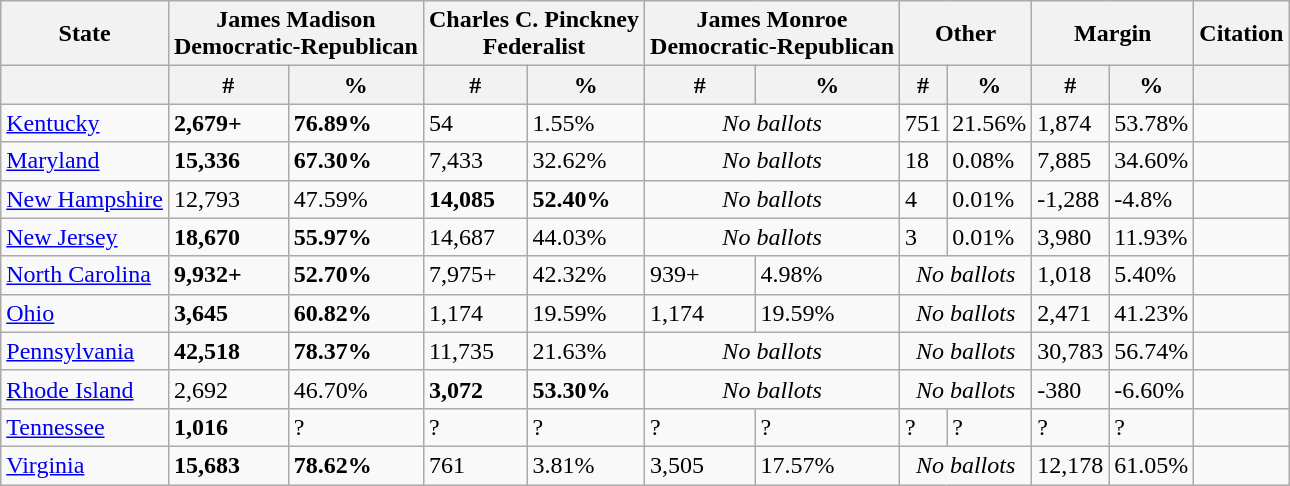<table class="wikitable sortable">
<tr>
<th>State</th>
<th colspan="2">James Madison<br>Democratic-Republican</th>
<th colspan="2">Charles C. Pinckney<br>Federalist</th>
<th colspan="2">James Monroe<br>Democratic-Republican</th>
<th colspan="2">Other</th>
<th colspan="2">Margin</th>
<th>Citation</th>
</tr>
<tr>
<th></th>
<th>#</th>
<th>%</th>
<th>#</th>
<th>%</th>
<th>#</th>
<th>%</th>
<th>#</th>
<th>%</th>
<th>#</th>
<th>%</th>
<th></th>
</tr>
<tr>
<td><a href='#'>Kentucky</a></td>
<td><strong>2,679+</strong></td>
<td><strong>76.89%</strong></td>
<td>54</td>
<td>1.55%</td>
<td colspan=2 align=center><em>No ballots</em></td>
<td>751</td>
<td>21.56%</td>
<td>1,874</td>
<td>53.78%</td>
<td></td>
</tr>
<tr>
<td><a href='#'>Maryland</a></td>
<td><strong>15,336</strong></td>
<td><strong>67.30%</strong></td>
<td>7,433</td>
<td>32.62%</td>
<td colspan=2 align=center><em>No ballots</em></td>
<td>18</td>
<td>0.08%</td>
<td>7,885</td>
<td>34.60%</td>
<td></td>
</tr>
<tr>
<td><a href='#'>New Hampshire</a></td>
<td>12,793</td>
<td>47.59%</td>
<td><strong>14,085</strong></td>
<td><strong>52.40%</strong></td>
<td colspan=2 align=center><em>No ballots</em></td>
<td>4</td>
<td>0.01%</td>
<td>-1,288</td>
<td>-4.8%</td>
<td></td>
</tr>
<tr>
<td><a href='#'>New Jersey</a></td>
<td><strong>18,670</strong></td>
<td><strong>55.97%</strong></td>
<td>14,687</td>
<td>44.03%</td>
<td colspan=2 align=center><em>No ballots</em></td>
<td>3</td>
<td>0.01%</td>
<td>3,980</td>
<td>11.93%</td>
<td></td>
</tr>
<tr>
<td><a href='#'>North Carolina</a></td>
<td><strong>9,932+</strong></td>
<td><strong>52.70%</strong></td>
<td>7,975+</td>
<td>42.32%</td>
<td>939+</td>
<td>4.98%</td>
<td colspan=2 align=center><em>No ballots</em></td>
<td>1,018</td>
<td>5.40%</td>
<td></td>
</tr>
<tr>
<td><a href='#'>Ohio</a></td>
<td><strong>3,645</strong></td>
<td><strong>60.82%</strong></td>
<td>1,174</td>
<td>19.59%</td>
<td>1,174</td>
<td>19.59%</td>
<td colspan=2 align=center><em>No ballots</em></td>
<td>2,471</td>
<td>41.23%</td>
<td></td>
</tr>
<tr>
<td><a href='#'>Pennsylvania</a></td>
<td><strong>42,518</strong></td>
<td><strong>78.37%</strong></td>
<td>11,735</td>
<td>21.63%</td>
<td colspan=2 align=center><em>No ballots</em></td>
<td colspan=2 align=center><em>No ballots</em></td>
<td>30,783</td>
<td>56.74%</td>
<td></td>
</tr>
<tr>
<td><a href='#'>Rhode Island</a></td>
<td>2,692</td>
<td>46.70%</td>
<td><strong>3,072</strong></td>
<td><strong>53.30%</strong></td>
<td colspan=2 align=center><em>No ballots</em></td>
<td colspan=2 align=center><em>No ballots</em></td>
<td>-380</td>
<td>-6.60%</td>
<td></td>
</tr>
<tr>
<td><a href='#'>Tennessee</a></td>
<td><strong>1,016</strong></td>
<td>?</td>
<td>?</td>
<td>?</td>
<td>?</td>
<td>?</td>
<td>?</td>
<td>?</td>
<td>?</td>
<td>?</td>
<td></td>
</tr>
<tr>
<td><a href='#'>Virginia</a></td>
<td><strong>15,683</strong></td>
<td><strong>78.62%</strong></td>
<td>761</td>
<td>3.81%</td>
<td>3,505</td>
<td>17.57%</td>
<td colspan=2 align=center><em>No ballots</em></td>
<td>12,178</td>
<td>61.05%</td>
<td></td>
</tr>
</table>
